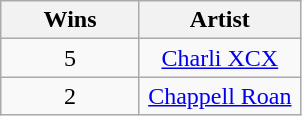<table class="wikitable plainrowheaders" rowspan=2 border="2" cellpadding="4" style="text-align: center">
<tr>
<th scope="col" style="width:85px;">Wins</th>
<th scope="col" style="text-align:center;width:100px;">Artist</th>
</tr>
<tr>
<td scope=row style="text-align:center">5</td>
<td><a href='#'>Charli XCX</a></td>
</tr>
<tr>
<td scope=row style="text-align:center">2</td>
<td><a href='#'>Chappell Roan</a></td>
</tr>
</table>
